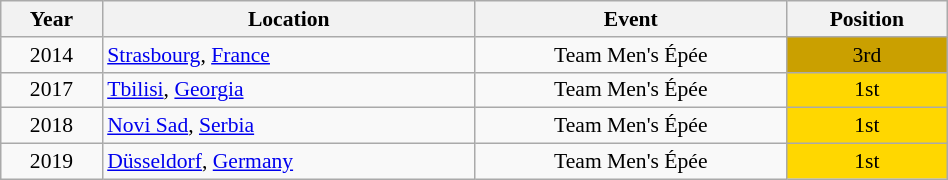<table class="wikitable" width="50%" style="font-size:90%; text-align:center;">
<tr>
<th>Year</th>
<th>Location</th>
<th>Event</th>
<th>Position</th>
</tr>
<tr>
<td>2014</td>
<td rowspan="1" align="left"> <a href='#'>Strasbourg</a>, <a href='#'>France</a></td>
<td>Team Men's Épée</td>
<td bgcolor="caramel">3rd</td>
</tr>
<tr>
<td>2017</td>
<td rowspan="1" align="left"> <a href='#'>Tbilisi</a>, <a href='#'>Georgia</a></td>
<td>Team Men's Épée</td>
<td bgcolor="gold">1st</td>
</tr>
<tr>
<td>2018</td>
<td rowspan="1" align="left"> <a href='#'>Novi Sad</a>, <a href='#'>Serbia</a></td>
<td>Team Men's Épée</td>
<td bgcolor="gold">1st</td>
</tr>
<tr>
<td>2019</td>
<td rowspan="1" align="left"> <a href='#'>Düsseldorf</a>, <a href='#'>Germany</a></td>
<td>Team Men's Épée</td>
<td bgcolor="gold">1st</td>
</tr>
</table>
